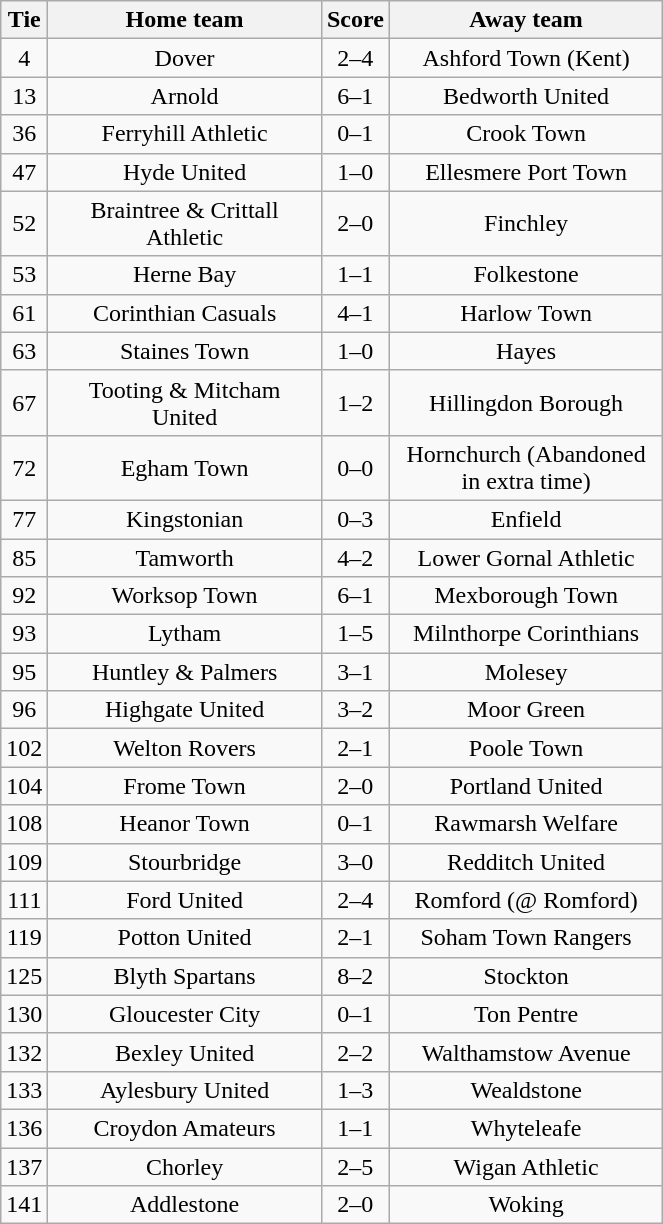<table class="wikitable" style="text-align:center;">
<tr>
<th width=20>Tie</th>
<th width=175>Home team</th>
<th width=20>Score</th>
<th width=175>Away team</th>
</tr>
<tr>
<td>4</td>
<td>Dover</td>
<td>2–4</td>
<td>Ashford Town (Kent)</td>
</tr>
<tr>
<td>13</td>
<td>Arnold</td>
<td>6–1</td>
<td>Bedworth United</td>
</tr>
<tr>
<td>36</td>
<td>Ferryhill Athletic</td>
<td>0–1</td>
<td>Crook Town</td>
</tr>
<tr>
<td>47</td>
<td>Hyde United</td>
<td>1–0</td>
<td>Ellesmere Port Town</td>
</tr>
<tr>
<td>52</td>
<td>Braintree & Crittall Athletic</td>
<td>2–0</td>
<td>Finchley</td>
</tr>
<tr>
<td>53</td>
<td>Herne Bay</td>
<td>1–1</td>
<td>Folkestone</td>
</tr>
<tr>
<td>61</td>
<td>Corinthian Casuals</td>
<td>4–1</td>
<td>Harlow Town</td>
</tr>
<tr>
<td>63</td>
<td>Staines Town</td>
<td>1–0</td>
<td>Hayes</td>
</tr>
<tr>
<td>67</td>
<td>Tooting & Mitcham United</td>
<td>1–2</td>
<td>Hillingdon Borough</td>
</tr>
<tr>
<td>72</td>
<td>Egham Town</td>
<td>0–0</td>
<td>Hornchurch (Abandoned in extra time)</td>
</tr>
<tr>
<td>77</td>
<td>Kingstonian</td>
<td>0–3</td>
<td>Enfield</td>
</tr>
<tr>
<td>85</td>
<td>Tamworth</td>
<td>4–2</td>
<td>Lower Gornal Athletic</td>
</tr>
<tr>
<td>92</td>
<td>Worksop Town</td>
<td>6–1</td>
<td>Mexborough Town</td>
</tr>
<tr>
<td>93</td>
<td>Lytham</td>
<td>1–5</td>
<td>Milnthorpe Corinthians</td>
</tr>
<tr>
<td>95</td>
<td>Huntley & Palmers</td>
<td>3–1</td>
<td>Molesey</td>
</tr>
<tr>
<td>96</td>
<td>Highgate United</td>
<td>3–2</td>
<td>Moor Green</td>
</tr>
<tr>
<td>102</td>
<td>Welton Rovers</td>
<td>2–1</td>
<td>Poole Town</td>
</tr>
<tr>
<td>104</td>
<td>Frome Town</td>
<td>2–0</td>
<td>Portland United</td>
</tr>
<tr>
<td>108</td>
<td>Heanor Town</td>
<td>0–1</td>
<td>Rawmarsh Welfare</td>
</tr>
<tr>
<td>109</td>
<td>Stourbridge</td>
<td>3–0</td>
<td>Redditch United</td>
</tr>
<tr>
<td>111</td>
<td>Ford United</td>
<td>2–4</td>
<td>Romford (@ Romford)</td>
</tr>
<tr>
<td>119</td>
<td>Potton United</td>
<td>2–1</td>
<td>Soham Town Rangers</td>
</tr>
<tr>
<td>125</td>
<td>Blyth Spartans</td>
<td>8–2</td>
<td>Stockton</td>
</tr>
<tr>
<td>130</td>
<td>Gloucester City</td>
<td>0–1</td>
<td>Ton Pentre</td>
</tr>
<tr>
<td>132</td>
<td>Bexley United</td>
<td>2–2</td>
<td>Walthamstow Avenue</td>
</tr>
<tr>
<td>133</td>
<td>Aylesbury United</td>
<td>1–3</td>
<td>Wealdstone</td>
</tr>
<tr>
<td>136</td>
<td>Croydon Amateurs</td>
<td>1–1</td>
<td>Whyteleafe</td>
</tr>
<tr>
<td>137</td>
<td>Chorley</td>
<td>2–5</td>
<td>Wigan Athletic</td>
</tr>
<tr>
<td>141</td>
<td>Addlestone</td>
<td>2–0</td>
<td>Woking</td>
</tr>
</table>
